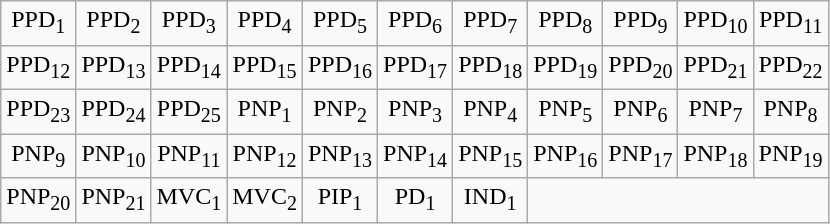<table class="wikitable" style="text-align:center" width="500px">
<tr>
<td>PPD<sub>1</sub></td>
<td>PPD<sub>2</sub></td>
<td>PPD<sub>3</sub></td>
<td>PPD<sub>4</sub></td>
<td>PPD<sub>5</sub></td>
<td>PPD<sub>6</sub></td>
<td>PPD<sub>7</sub></td>
<td>PPD<sub>8</sub></td>
<td>PPD<sub>9</sub></td>
<td>PPD<sub>10</sub></td>
<td>PPD<sub>11</sub></td>
</tr>
<tr>
<td>PPD<sub>12</sub></td>
<td>PPD<sub>13</sub></td>
<td>PPD<sub>14</sub></td>
<td>PPD<sub>15</sub></td>
<td>PPD<sub>16</sub></td>
<td>PPD<sub>17</sub></td>
<td>PPD<sub>18</sub></td>
<td>PPD<sub>19</sub></td>
<td>PPD<sub>20</sub></td>
<td>PPD<sub>21</sub></td>
<td>PPD<sub>22</sub></td>
</tr>
<tr>
<td>PPD<sub>23</sub></td>
<td>PPD<sub>24</sub></td>
<td>PPD<sub>25</sub></td>
<td>PNP<sub>1</sub></td>
<td>PNP<sub>2</sub></td>
<td>PNP<sub>3</sub></td>
<td>PNP<sub>4</sub></td>
<td>PNP<sub>5</sub></td>
<td>PNP<sub>6</sub></td>
<td>PNP<sub>7</sub></td>
<td>PNP<sub>8</sub></td>
</tr>
<tr>
<td>PNP<sub>9</sub></td>
<td>PNP<sub>10</sub></td>
<td>PNP<sub>11</sub></td>
<td>PNP<sub>12</sub></td>
<td>PNP<sub>13</sub></td>
<td>PNP<sub>14</sub></td>
<td>PNP<sub>15</sub></td>
<td>PNP<sub>16</sub></td>
<td>PNP<sub>17</sub></td>
<td>PNP<sub>18</sub></td>
<td>PNP<sub>19</sub></td>
</tr>
<tr>
<td>PNP<sub>20</sub></td>
<td>PNP<sub>21</sub></td>
<td>MVC<sub>1</sub></td>
<td>MVC<sub>2</sub></td>
<td>PIP<sub>1</sub></td>
<td>PD<sub>1</sub></td>
<td>IND<sub>1</sub></td>
</tr>
</table>
